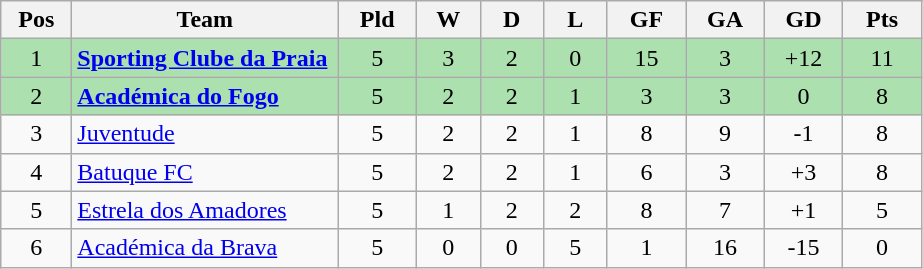<table class="wikitable" style="text-align: center;">
<tr>
<th style="width: 40px;">Pos</th>
<th style="width: 170px;">Team</th>
<th style="width: 45px;">Pld</th>
<th style="width: 35px;">W</th>
<th style="width: 35px;">D</th>
<th style="width: 35px;">L</th>
<th style="width: 45px;">GF</th>
<th style="width: 45px;">GA</th>
<th style="width: 45px;">GD</th>
<th style="width: 45px;">Pts</th>
</tr>
<tr style="background:#ACE1AF;">
<td>1</td>
<td style="text-align: left;"><strong><a href='#'>Sporting Clube da Praia</a></strong></td>
<td>5</td>
<td>3</td>
<td>2</td>
<td>0</td>
<td>15</td>
<td>3</td>
<td>+12</td>
<td>11</td>
</tr>
<tr style="background:#ACE1AF;">
<td>2</td>
<td style="text-align: left;"><strong><a href='#'>Académica do Fogo</a></strong></td>
<td>5</td>
<td>2</td>
<td>2</td>
<td>1</td>
<td>3</td>
<td>3</td>
<td>0</td>
<td>8</td>
</tr>
<tr>
<td>3</td>
<td style="text-align: left;"><a href='#'>Juventude</a></td>
<td>5</td>
<td>2</td>
<td>2</td>
<td>1</td>
<td>8</td>
<td>9</td>
<td>-1</td>
<td>8</td>
</tr>
<tr>
<td>4</td>
<td style="text-align: left;"><a href='#'>Batuque FC</a></td>
<td>5</td>
<td>2</td>
<td>2</td>
<td>1</td>
<td>6</td>
<td>3</td>
<td>+3</td>
<td>8</td>
</tr>
<tr>
<td>5</td>
<td style="text-align: left;"><a href='#'>Estrela dos Amadores</a></td>
<td>5</td>
<td>1</td>
<td>2</td>
<td>2</td>
<td>8</td>
<td>7</td>
<td>+1</td>
<td>5</td>
</tr>
<tr>
<td>6</td>
<td style="text-align: left;"><a href='#'>Académica da Brava</a></td>
<td>5</td>
<td>0</td>
<td>0</td>
<td>5</td>
<td>1</td>
<td>16</td>
<td>-15</td>
<td>0</td>
</tr>
</table>
